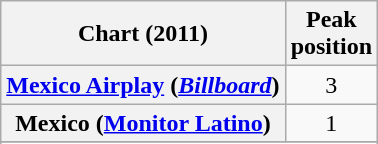<table class="wikitable plainrowheaders sortable" style="text-align:center">
<tr>
<th>Chart (2011)</th>
<th>Peak<br>position</th>
</tr>
<tr>
<th scope="row"><a href='#'>Mexico Airplay</a> (<em><a href='#'>Billboard</a></em>)</th>
<td>3</td>
</tr>
<tr>
<th scope="row">Mexico (<a href='#'>Monitor Latino</a>)</th>
<td>1</td>
</tr>
<tr>
</tr>
<tr>
</tr>
</table>
